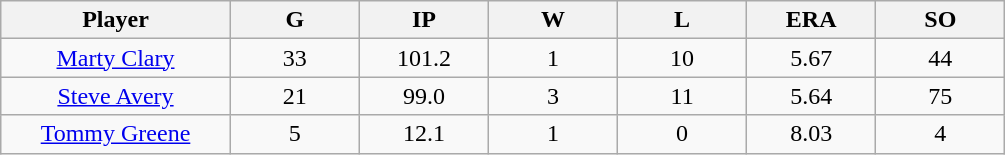<table class="wikitable sortable">
<tr>
<th bgcolor="#DDDDFF" width="16%">Player</th>
<th bgcolor="#DDDDFF" width="9%">G</th>
<th bgcolor="#DDDDFF" width="9%">IP</th>
<th bgcolor="#DDDDFF" width="9%">W</th>
<th bgcolor="#DDDDFF" width="9%">L</th>
<th bgcolor="#DDDDFF" width="9%">ERA</th>
<th bgcolor="#DDDDFF" width="9%">SO</th>
</tr>
<tr align=center>
<td><a href='#'>Marty Clary</a></td>
<td>33</td>
<td>101.2</td>
<td>1</td>
<td>10</td>
<td>5.67</td>
<td>44</td>
</tr>
<tr align=center>
<td><a href='#'>Steve Avery</a></td>
<td>21</td>
<td>99.0</td>
<td>3</td>
<td>11</td>
<td>5.64</td>
<td>75</td>
</tr>
<tr align=center>
<td><a href='#'>Tommy Greene</a></td>
<td>5</td>
<td>12.1</td>
<td>1</td>
<td>0</td>
<td>8.03</td>
<td>4</td>
</tr>
</table>
